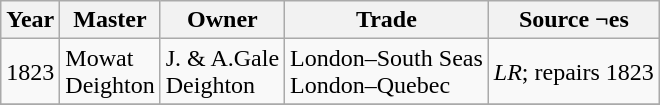<table class=" wikitable">
<tr>
<th>Year</th>
<th>Master</th>
<th>Owner</th>
<th>Trade</th>
<th>Source &notes</th>
</tr>
<tr>
<td>1823</td>
<td>Mowat<br>Deighton</td>
<td>J. & A.Gale<br>Deighton</td>
<td>London–South Seas<br>London–Quebec</td>
<td><em>LR</em>; repairs 1823</td>
</tr>
<tr>
</tr>
</table>
